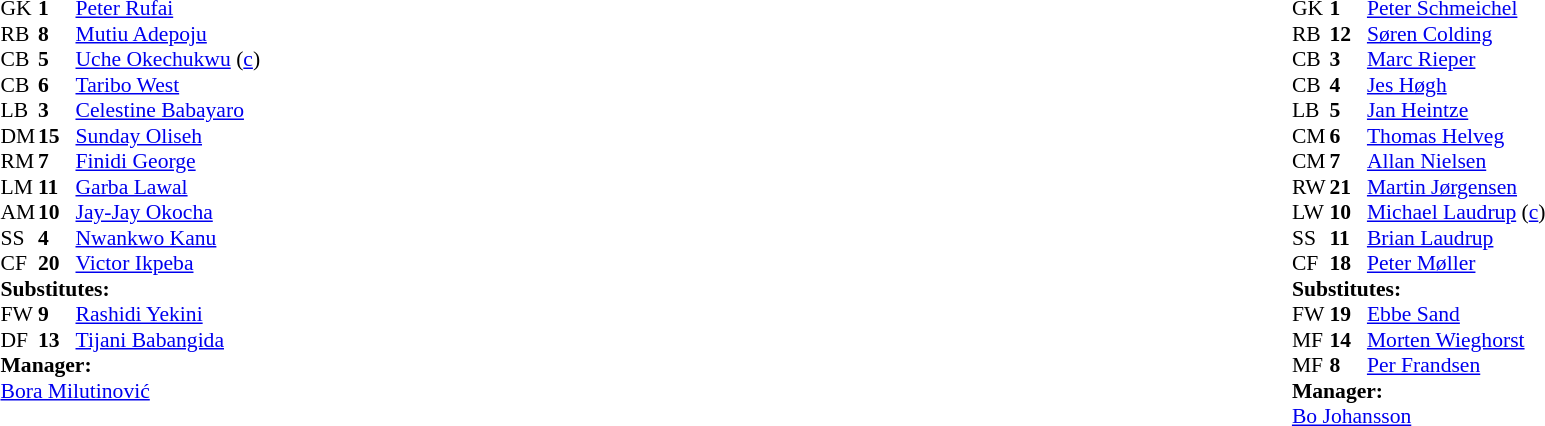<table style="width:100%">
<tr>
<td style="vertical-align:top; width:50%"><br><table style="font-size: 90%" cellspacing="0" cellpadding="0">
<tr>
<th width="25"></th>
<th width="25"></th>
</tr>
<tr>
<td>GK</td>
<td><strong>1</strong></td>
<td><a href='#'>Peter Rufai</a></td>
</tr>
<tr>
<td>RB</td>
<td><strong>8</strong></td>
<td><a href='#'>Mutiu Adepoju</a></td>
</tr>
<tr>
<td>CB</td>
<td><strong>5</strong></td>
<td><a href='#'>Uche Okechukwu</a> (<a href='#'>c</a>)</td>
</tr>
<tr>
<td>CB</td>
<td><strong>6</strong></td>
<td><a href='#'>Taribo West</a></td>
</tr>
<tr>
<td>LB</td>
<td><strong>3</strong></td>
<td><a href='#'>Celestine Babayaro</a></td>
</tr>
<tr>
<td>DM</td>
<td><strong>15</strong></td>
<td><a href='#'>Sunday Oliseh</a></td>
</tr>
<tr>
<td>RM</td>
<td><strong>7</strong></td>
<td><a href='#'>Finidi George</a></td>
</tr>
<tr>
<td>LM</td>
<td><strong>11</strong></td>
<td><a href='#'>Garba Lawal</a></td>
<td></td>
<td></td>
</tr>
<tr>
<td>AM</td>
<td><strong>10</strong></td>
<td><a href='#'>Jay-Jay Okocha</a></td>
<td></td>
</tr>
<tr>
<td>SS</td>
<td><strong>4</strong></td>
<td><a href='#'>Nwankwo Kanu</a></td>
<td></td>
<td></td>
</tr>
<tr>
<td>CF</td>
<td><strong>20</strong></td>
<td><a href='#'>Victor Ikpeba</a></td>
</tr>
<tr>
<td colspan=4><strong>Substitutes:</strong></td>
</tr>
<tr>
<td>FW</td>
<td><strong>9</strong></td>
<td><a href='#'>Rashidi Yekini</a></td>
<td></td>
<td></td>
</tr>
<tr>
<td>DF</td>
<td><strong>13</strong></td>
<td><a href='#'>Tijani Babangida</a></td>
<td></td>
<td></td>
</tr>
<tr>
<td colspan=4><strong>Manager:</strong></td>
</tr>
<tr>
<td colspan="4"> <a href='#'>Bora Milutinović</a></td>
</tr>
</table>
</td>
<td style="vertical-align:top"></td>
<td style="vertical-align:top; width:50%"><br><table cellspacing="0" cellpadding="0" style="font-size:90%; margin:auto">
<tr>
<th width="25"></th>
<th width="25"></th>
</tr>
<tr>
<td>GK</td>
<td><strong>1</strong></td>
<td><a href='#'>Peter Schmeichel</a></td>
</tr>
<tr>
<td>RB</td>
<td><strong>12</strong></td>
<td><a href='#'>Søren Colding</a></td>
</tr>
<tr>
<td>CB</td>
<td><strong>3</strong></td>
<td><a href='#'>Marc Rieper</a></td>
<td></td>
</tr>
<tr>
<td>CB</td>
<td><strong>4</strong></td>
<td><a href='#'>Jes Høgh</a></td>
</tr>
<tr>
<td>LB</td>
<td><strong>5</strong></td>
<td><a href='#'>Jan Heintze</a></td>
</tr>
<tr>
<td>CM</td>
<td><strong>6</strong></td>
<td><a href='#'>Thomas Helveg</a></td>
</tr>
<tr>
<td>CM</td>
<td><strong>7</strong></td>
<td><a href='#'>Allan Nielsen</a></td>
</tr>
<tr>
<td>RW</td>
<td><strong>21</strong></td>
<td><a href='#'>Martin Jørgensen</a></td>
</tr>
<tr>
<td>LW</td>
<td><strong>10</strong></td>
<td><a href='#'>Michael Laudrup</a> (<a href='#'>c</a>)</td>
<td></td>
<td></td>
</tr>
<tr>
<td>SS</td>
<td><strong>11</strong></td>
<td><a href='#'>Brian Laudrup</a></td>
<td></td>
<td></td>
</tr>
<tr>
<td>CF</td>
<td><strong>18</strong></td>
<td><a href='#'>Peter Møller</a></td>
<td></td>
<td></td>
</tr>
<tr>
<td colspan=4><strong>Substitutes:</strong></td>
</tr>
<tr>
<td>FW</td>
<td><strong>19</strong></td>
<td><a href='#'>Ebbe Sand</a></td>
<td></td>
<td></td>
</tr>
<tr>
<td>MF</td>
<td><strong>14</strong></td>
<td><a href='#'>Morten Wieghorst</a></td>
<td></td>
<td></td>
</tr>
<tr>
<td>MF</td>
<td><strong>8</strong></td>
<td><a href='#'>Per Frandsen</a></td>
<td></td>
<td></td>
</tr>
<tr>
<td colspan=4><strong>Manager:</strong></td>
</tr>
<tr>
<td colspan="4"> <a href='#'>Bo Johansson</a></td>
</tr>
</table>
</td>
</tr>
</table>
